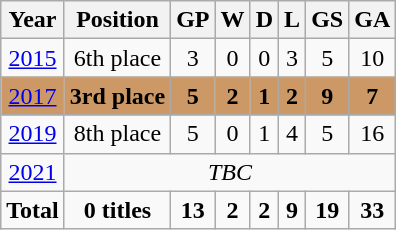<table class="wikitable" style="text-align: center;">
<tr>
<th>Year</th>
<th>Position</th>
<th>GP</th>
<th>W</th>
<th>D</th>
<th>L</th>
<th>GS</th>
<th>GA</th>
</tr>
<tr>
<td> <a href='#'>2015</a></td>
<td>6th place</td>
<td>3</td>
<td>0</td>
<td>0</td>
<td>3</td>
<td>5</td>
<td>10</td>
</tr>
<tr bgcolor=cc9966>
<td> <a href='#'>2017</a></td>
<td><strong>3rd place</strong></td>
<td><strong>5</strong></td>
<td><strong>2</strong></td>
<td><strong>1</strong></td>
<td><strong>2</strong></td>
<td><strong>9</strong></td>
<td><strong>7</strong></td>
</tr>
<tr>
<td> <a href='#'>2019</a></td>
<td>8th place</td>
<td>5</td>
<td>0</td>
<td>1</td>
<td>4</td>
<td>5</td>
<td>16</td>
</tr>
<tr>
<td> <a href='#'>2021</a></td>
<td colspan=7><em>TBC</em></td>
</tr>
<tr>
<td><strong>Total</strong></td>
<td><strong>0 titles</strong></td>
<td><strong>13</strong></td>
<td><strong>2 </strong></td>
<td><strong>2</strong></td>
<td><strong>9</strong></td>
<td><strong>19</strong></td>
<td><strong>33</strong></td>
</tr>
</table>
